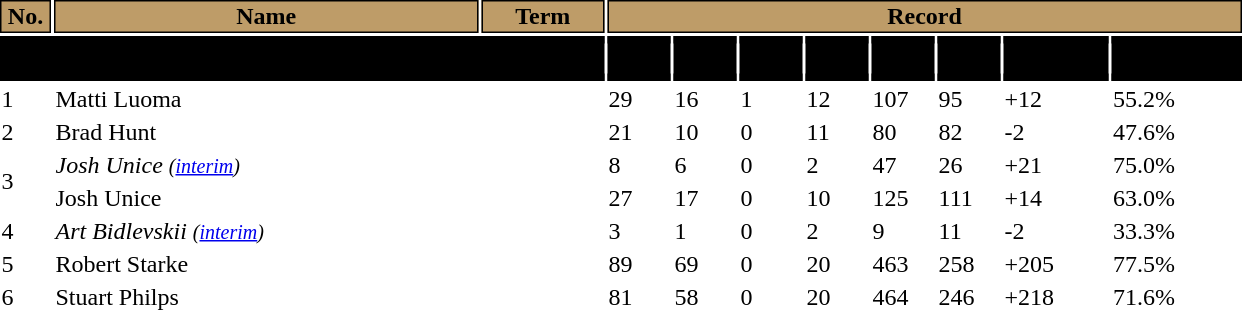<table class="toccolours" style="width:52em">
<tr>
<th style="background:#be9c68;color:#000000;border:#000000 1px solid; width: 30px">No.</th>
<th style="background:#be9c68;color:#000000;border:#000000 1px solid">Name</th>
<th style="background:#be9c68;color:#000000;border:#000000 1px solid">Term</th>
<th colspan="8" style="background:#be9c68;color:#000000;border:#000000 1px solid">Record </th>
</tr>
<tr>
<th colspan="3" style="background:#000000; border-top:#000000 5px solid; border-bottom:#000000 5px solid;color:#000000; width: 40px">.</th>
<th style="background:#000000; border-top:#000000 5px solid; border-bottom:#000000 5px solid;color:white; width: 40px"></th>
<th style="background:#000000; border-top:#000000 5px solid; border-bottom:#000000 5px solid;color:white; width: 40px"></th>
<th style="background:#000000; border-top:#000000 5px solid; border-bottom:#000000 5px solid;color:white; width: 40px"></th>
<th style="background:#000000; border-top:#000000 5px solid; border-bottom:#000000 5px solid;color:white; width: 40px"></th>
<th style="background:#000000; border-top:#000000 5px solid; border-bottom:#000000 5px solid;color:white; width: 40px"></th>
<th style="background:#000000; border-top:#000000 5px solid; border-bottom:#000000 5px solid;color:white; width: 40px"></th>
<th style="background:#000000; border-top:#000000 5px solid; border-bottom:#000000 5px solid;color:white"></th>
<th style="background:#000000; border-top:#000000 5px solid; border-bottom:#000000 5px solid;color:white"></th>
</tr>
<tr>
<td>1</td>
<td> Matti Luoma</td>
<td></td>
<td>29</td>
<td>16</td>
<td>1</td>
<td>12</td>
<td>107</td>
<td>95</td>
<td>+12</td>
<td>55.2%</td>
</tr>
<tr>
<td>2</td>
<td> Brad Hunt</td>
<td></td>
<td>21</td>
<td>10</td>
<td>0</td>
<td>11</td>
<td>80</td>
<td>82</td>
<td>-2</td>
<td>47.6%</td>
</tr>
<tr>
<td rowspan="2">3</td>
<td> <em>Josh Unice <small>(<a href='#'>interim</a>) </small></em></td>
<td></td>
<td>8</td>
<td>6</td>
<td>0</td>
<td>2</td>
<td>47</td>
<td>26</td>
<td>+21</td>
<td>75.0%</td>
</tr>
<tr>
<td> Josh Unice</td>
<td></td>
<td>27</td>
<td>17</td>
<td>0</td>
<td>10</td>
<td>125</td>
<td>111</td>
<td>+14</td>
<td>63.0%</td>
</tr>
<tr>
<td>4</td>
<td> <em>Art Bidlevskii <small>(<a href='#'>interim</a>) </small></em></td>
<td></td>
<td>3</td>
<td>1</td>
<td>0</td>
<td>2</td>
<td>9</td>
<td>11</td>
<td>-2</td>
<td>33.3%</td>
</tr>
<tr>
<td>5</td>
<td> Robert Starke</td>
<td></td>
<td>89</td>
<td>69</td>
<td>0</td>
<td>20</td>
<td>463</td>
<td>258</td>
<td>+205</td>
<td>77.5%</td>
</tr>
<tr>
<td>6</td>
<td> Stuart Philps</td>
<td></td>
<td>81</td>
<td>58</td>
<td>0</td>
<td>20</td>
<td>464</td>
<td>246</td>
<td>+218</td>
<td>71.6%</td>
</tr>
<tr>
</tr>
</table>
